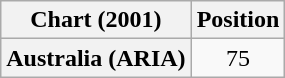<table class="wikitable plainrowheaders" style="text-align:center">
<tr>
<th>Chart (2001)</th>
<th>Position</th>
</tr>
<tr>
<th scope="row">Australia (ARIA)</th>
<td>75</td>
</tr>
</table>
